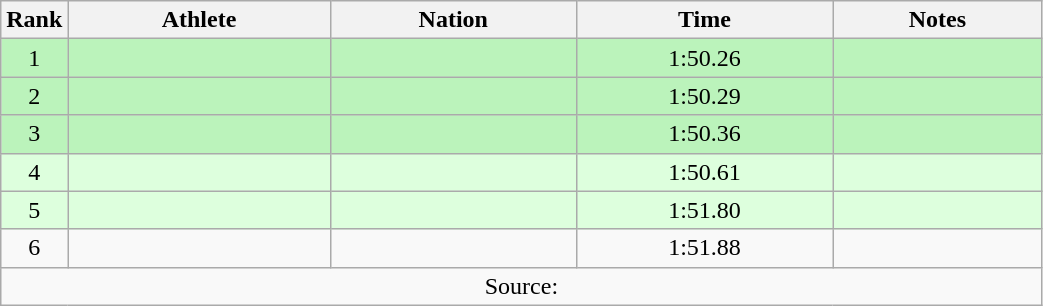<table class="wikitable sortable" style="text-align:center;width: 55%;">
<tr>
<th scope="col" style="width: 10px;">Rank</th>
<th scope="col">Athlete</th>
<th scope="col">Nation</th>
<th scope="col">Time</th>
<th scope="col">Notes</th>
</tr>
<tr bgcolor=bbf3bb>
<td>1</td>
<td align=left></td>
<td align=left></td>
<td>1:50.26</td>
<td></td>
</tr>
<tr bgcolor=bbf3bb>
<td>2</td>
<td align=left></td>
<td align=left></td>
<td>1:50.29</td>
<td></td>
</tr>
<tr bgcolor=bbf3bb>
<td>3</td>
<td align=left></td>
<td align=left></td>
<td>1:50.36</td>
<td></td>
</tr>
<tr bgcolor=ddffdd>
<td>4</td>
<td align=left></td>
<td align=left></td>
<td>1:50.61</td>
<td></td>
</tr>
<tr bgcolor=ddffdd>
<td>5</td>
<td align=left></td>
<td align=left></td>
<td>1:51.80</td>
<td></td>
</tr>
<tr>
<td>6</td>
<td align=left></td>
<td align=left></td>
<td>1:51.88</td>
<td></td>
</tr>
<tr class="sortbottom">
<td colspan="5">Source:</td>
</tr>
</table>
